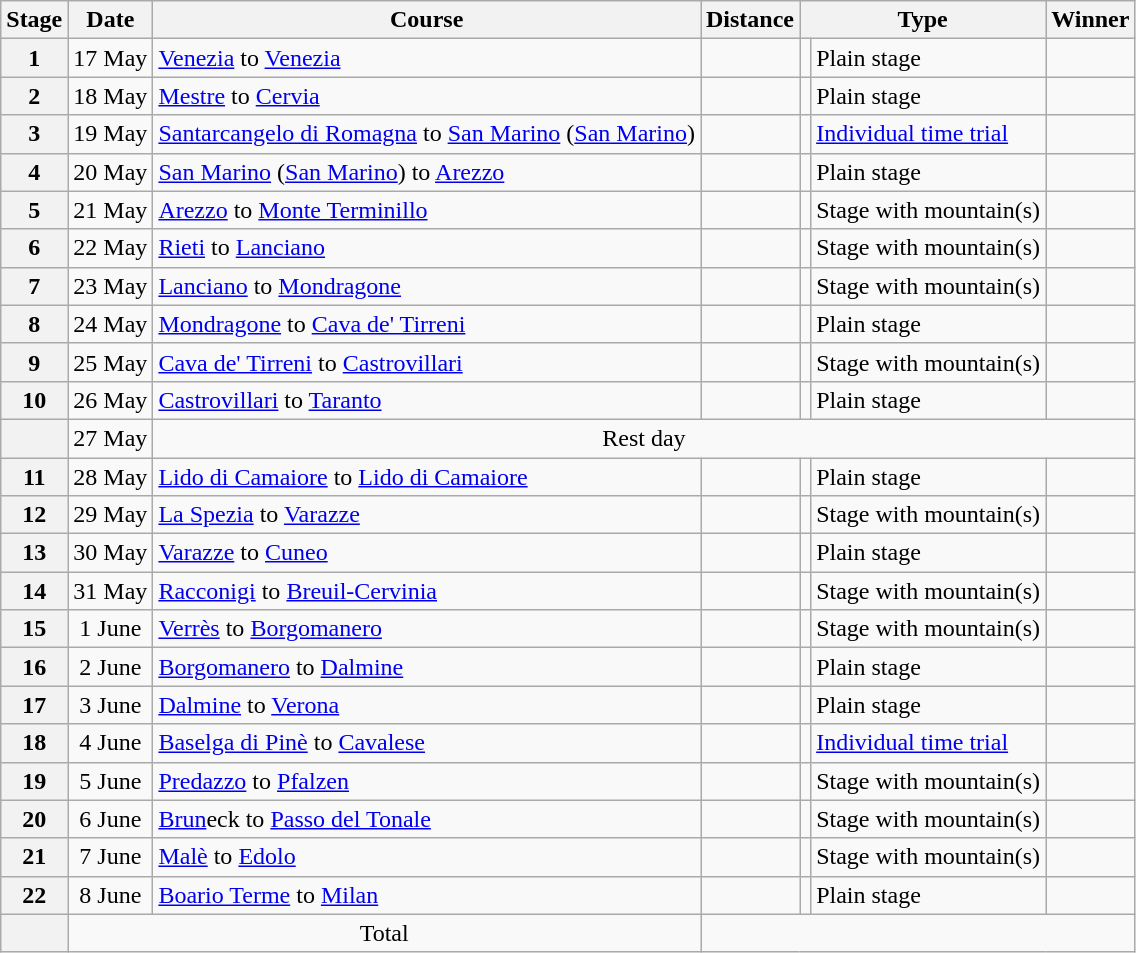<table class="wikitable">
<tr>
<th>Stage</th>
<th>Date</th>
<th>Course</th>
<th>Distance</th>
<th colspan="2">Type</th>
<th>Winner</th>
</tr>
<tr>
<th style="text-align:center;">1</th>
<td style="text-align:center;">17 May</td>
<td><a href='#'>Venezia</a> to <a href='#'>Venezia</a></td>
<td style="text-align:center;"></td>
<td style="text-align:center;"></td>
<td>Plain stage</td>
<td></td>
</tr>
<tr>
<th style="text-align:center;">2</th>
<td style="text-align:center;">18 May</td>
<td><a href='#'>Mestre</a> to <a href='#'>Cervia</a></td>
<td style="text-align:center;"></td>
<td style="text-align:center;"></td>
<td>Plain stage</td>
<td></td>
</tr>
<tr>
<th style="text-align:center;">3</th>
<td style="text-align:center;">19 May</td>
<td><a href='#'>Santarcangelo di Romagna</a> to <a href='#'>San Marino</a> (<a href='#'>San Marino</a>)</td>
<td style="text-align:center;"></td>
<td align="center"></td>
<td><a href='#'>Individual time trial</a></td>
<td></td>
</tr>
<tr>
<th style="text-align:center;">4</th>
<td style="text-align:center;">20 May</td>
<td><a href='#'>San Marino</a> (<a href='#'>San Marino</a>) to <a href='#'>Arezzo</a></td>
<td style="text-align:center;"></td>
<td style="text-align:center;"></td>
<td>Plain stage</td>
<td></td>
</tr>
<tr>
<th style="text-align:center;">5</th>
<td style="text-align:center;">21 May</td>
<td><a href='#'>Arezzo</a> to <a href='#'>Monte Terminillo</a></td>
<td style="text-align:center;"></td>
<td style="text-align:center;"></td>
<td>Stage with mountain(s)</td>
<td></td>
</tr>
<tr>
<th style="text-align:center;">6</th>
<td style="text-align:center;">22 May</td>
<td><a href='#'>Rieti</a> to <a href='#'>Lanciano</a></td>
<td style="text-align:center;"></td>
<td style="text-align:center;"></td>
<td>Stage with mountain(s)</td>
<td></td>
</tr>
<tr>
<th style="text-align:center;">7</th>
<td style="text-align:center;">23 May</td>
<td><a href='#'>Lanciano</a> to <a href='#'>Mondragone</a></td>
<td style="text-align:center;"></td>
<td style="text-align:center;"></td>
<td>Stage with mountain(s)</td>
<td></td>
</tr>
<tr>
<th style="text-align:center;">8</th>
<td style="text-align:center;">24 May</td>
<td><a href='#'>Mondragone</a> to <a href='#'>Cava de' Tirreni</a></td>
<td style="text-align:center;"></td>
<td style="text-align:center;"></td>
<td>Plain stage</td>
<td></td>
</tr>
<tr>
<th style="text-align:center;">9</th>
<td style="text-align:center;">25 May</td>
<td><a href='#'>Cava de' Tirreni</a> to <a href='#'>Castrovillari</a></td>
<td style="text-align:center;"></td>
<td style="text-align:center;"></td>
<td>Stage with mountain(s)</td>
<td></td>
</tr>
<tr>
<th style="text-align:center;">10</th>
<td style="text-align:center;">26 May</td>
<td><a href='#'>Castrovillari</a> to <a href='#'>Taranto</a></td>
<td style="text-align:center;"></td>
<td style="text-align:center;"></td>
<td>Plain stage</td>
<td></td>
</tr>
<tr>
<th></th>
<td style="text-align:center;">27 May</td>
<td colspan="6" style="text-align:center;">Rest day</td>
</tr>
<tr>
<th style="text-align:center;">11</th>
<td style="text-align:center;">28 May</td>
<td><a href='#'>Lido di Camaiore</a> to <a href='#'>Lido di Camaiore</a></td>
<td style="text-align:center;"></td>
<td style="text-align:center;"></td>
<td>Plain stage</td>
<td></td>
</tr>
<tr>
<th style="text-align:center;">12</th>
<td style="text-align:center;">29 May</td>
<td><a href='#'>La Spezia</a> to <a href='#'>Varazze</a></td>
<td style="text-align:center;"></td>
<td style="text-align:center;"></td>
<td>Stage with mountain(s)</td>
<td></td>
</tr>
<tr>
<th style="text-align:center;">13</th>
<td style="text-align:center;">30 May</td>
<td><a href='#'>Varazze</a> to <a href='#'>Cuneo</a></td>
<td style="text-align:center;"></td>
<td style="text-align:center;"></td>
<td>Plain stage</td>
<td></td>
</tr>
<tr>
<th style="text-align:center;">14</th>
<td style="text-align:center;">31 May</td>
<td><a href='#'>Racconigi</a> to <a href='#'>Breuil-Cervinia</a></td>
<td style="text-align:center;"></td>
<td style="text-align:center;"></td>
<td>Stage with mountain(s)</td>
<td></td>
</tr>
<tr>
<th style="text-align:center;">15</th>
<td style="text-align:center;">1 June</td>
<td><a href='#'>Verrès</a> to <a href='#'>Borgomanero</a></td>
<td style="text-align:center;"></td>
<td style="text-align:center;"></td>
<td>Stage with mountain(s)</td>
<td></td>
</tr>
<tr>
<th style="text-align:center;">16</th>
<td style="text-align:center;">2 June</td>
<td><a href='#'>Borgomanero</a> to <a href='#'>Dalmine</a></td>
<td style="text-align:center;"></td>
<td style="text-align:center;"></td>
<td>Plain stage</td>
<td></td>
</tr>
<tr>
<th style="text-align:center;">17</th>
<td style="text-align:center;">3 June</td>
<td><a href='#'>Dalmine</a> to <a href='#'>Verona</a></td>
<td style="text-align:center;"></td>
<td style="text-align:center;"></td>
<td>Plain stage</td>
<td></td>
</tr>
<tr>
<th style="text-align:center;">18</th>
<td style="text-align:center;">4 June</td>
<td><a href='#'>Baselga di Pinè</a> to <a href='#'>Cavalese</a></td>
<td style="text-align:center;"></td>
<td align="center"></td>
<td><a href='#'>Individual time trial</a></td>
<td></td>
</tr>
<tr>
<th style="text-align:center;">19</th>
<td style="text-align:center;">5 June</td>
<td><a href='#'>Predazzo</a> to <a href='#'>Pfalzen</a></td>
<td style="text-align:center;"></td>
<td style="text-align:center;"></td>
<td>Stage with mountain(s)</td>
<td></td>
</tr>
<tr>
<th style="text-align:center;">20</th>
<td style="text-align:center;">6 June</td>
<td><a href='#'>Brun</a>eck to <a href='#'>Passo del Tonale</a></td>
<td style="text-align:center;"></td>
<td style="text-align:center;"></td>
<td>Stage with mountain(s)</td>
<td></td>
</tr>
<tr>
<th style="text-align:center;">21</th>
<td style="text-align:center;">7 June</td>
<td><a href='#'>Malè</a> to <a href='#'>Edolo</a></td>
<td style="text-align:center;"></td>
<td style="text-align:center;"></td>
<td>Stage with mountain(s)</td>
<td></td>
</tr>
<tr>
<th style="text-align:center;">22</th>
<td style="text-align:center;">8 June</td>
<td><a href='#'>Boario Terme</a> to <a href='#'>Milan</a></td>
<td style="text-align:center;"></td>
<td style="text-align:center;"></td>
<td>Plain stage</td>
<td></td>
</tr>
<tr>
<th></th>
<td colspan="2" align=center>Total</td>
<td colspan="5" align="center"></td>
</tr>
</table>
